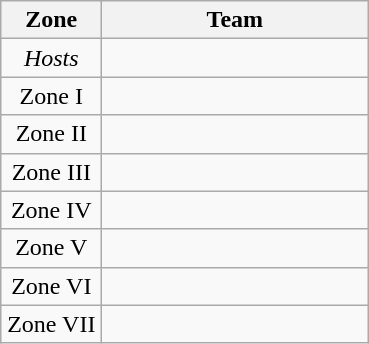<table class="wikitable">
<tr>
<th width=60>Zone</th>
<th width=170>Team</th>
</tr>
<tr>
<td align=center><em>Hosts</em></td>
<td></td>
</tr>
<tr>
<td align=center>Zone I</td>
<td></td>
</tr>
<tr>
<td align=center>Zone II</td>
<td></td>
</tr>
<tr>
<td align=center>Zone III</td>
<td></td>
</tr>
<tr>
<td align=center>Zone IV</td>
<td></td>
</tr>
<tr>
<td align=center>Zone V</td>
<td></td>
</tr>
<tr>
<td align=center>Zone VI</td>
<td></td>
</tr>
<tr>
<td align=center>Zone VII</td>
<td></td>
</tr>
</table>
